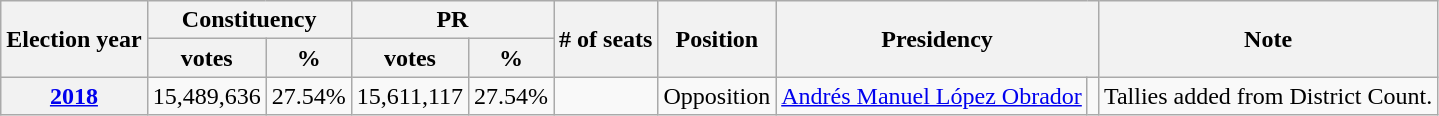<table class="wikitable">
<tr>
<th rowspan="2">Election year</th>
<th colspan="2">Constituency</th>
<th colspan="2">PR</th>
<th rowspan="2"># of seats</th>
<th rowspan="2">Position</th>
<th colspan="2" rowspan="2">Presidency</th>
<th rowspan="2">Note</th>
</tr>
<tr>
<th>votes</th>
<th>%</th>
<th>votes</th>
<th>%</th>
</tr>
<tr>
<th><a href='#'>2018</a></th>
<td>15,489,636</td>
<td>27.54%</td>
<td>15,611,117</td>
<td>27.54%</td>
<td></td>
<td>Opposition</td>
<td><a href='#'>Andrés Manuel López Obrador</a></td>
<td></td>
<td>Tallies added from  District Count.</td>
</tr>
</table>
